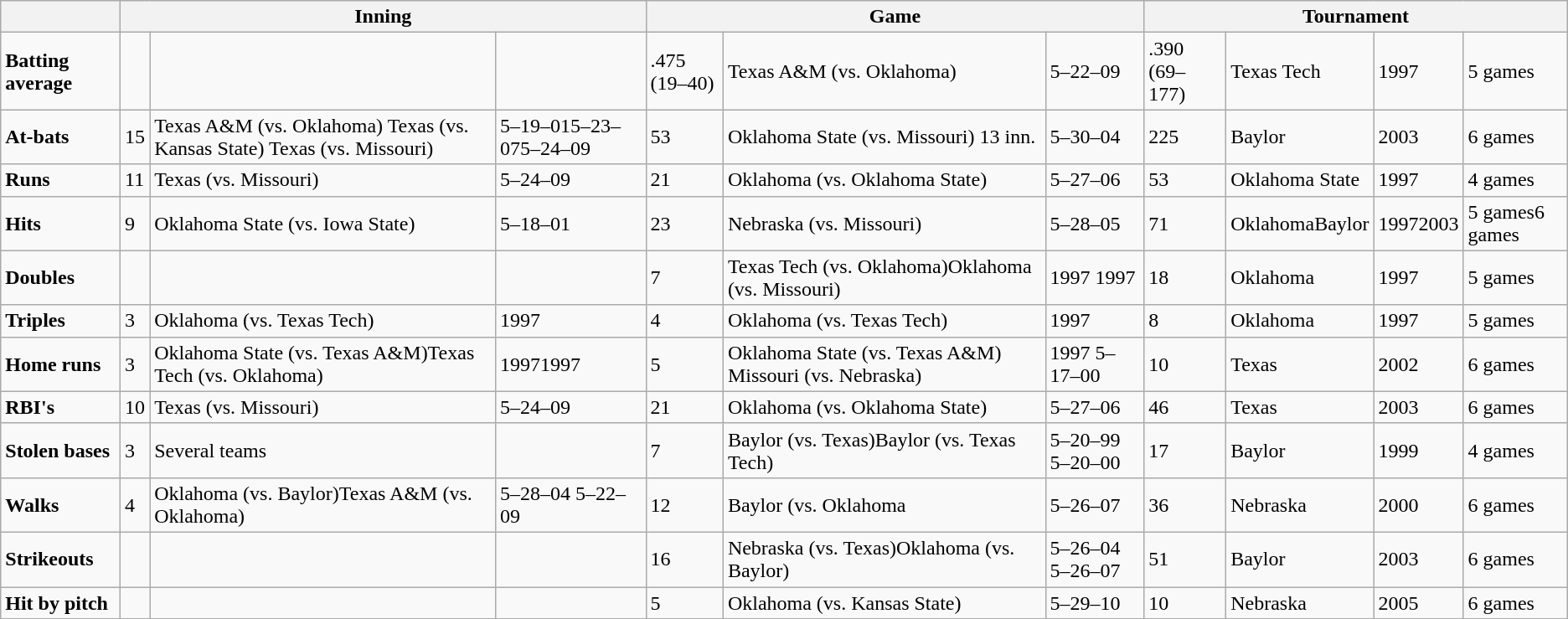<table class="wikitable">
<tr align="center">
<th></th>
<th colspan="3"><strong>Inning</strong></th>
<th colspan="3"><strong>Game</strong></th>
<th colspan="4"><strong>Tournament</strong></th>
</tr>
<tr>
<td><strong>Batting average</strong></td>
<td></td>
<td></td>
<td></td>
<td>.475 (19–40)</td>
<td>Texas A&M (vs. Oklahoma)</td>
<td>5–22–09</td>
<td>.390 (69–177)</td>
<td>Texas Tech</td>
<td>1997</td>
<td>5 games</td>
</tr>
<tr>
<td><strong>At-bats</strong></td>
<td>15</td>
<td>Texas A&M (vs. Oklahoma) Texas (vs. Kansas State) Texas (vs. Missouri)</td>
<td>5–19–015–23–075–24–09</td>
<td>53</td>
<td>Oklahoma State (vs. Missouri) 13 inn.</td>
<td>5–30–04</td>
<td>225</td>
<td>Baylor</td>
<td>2003</td>
<td>6 games</td>
</tr>
<tr>
<td><strong>Runs</strong></td>
<td>11</td>
<td>Texas (vs. Missouri)</td>
<td>5–24–09</td>
<td>21</td>
<td>Oklahoma (vs. Oklahoma State)</td>
<td>5–27–06</td>
<td>53</td>
<td>Oklahoma State</td>
<td>1997</td>
<td>4 games</td>
</tr>
<tr>
<td><strong>Hits</strong></td>
<td>9</td>
<td>Oklahoma State (vs. Iowa State)</td>
<td>5–18–01</td>
<td>23</td>
<td>Nebraska (vs. Missouri)</td>
<td>5–28–05</td>
<td>71</td>
<td>OklahomaBaylor</td>
<td>19972003</td>
<td>5 games6 games</td>
</tr>
<tr>
<td><strong>Doubles</strong></td>
<td></td>
<td></td>
<td></td>
<td>7</td>
<td>Texas Tech (vs. Oklahoma)Oklahoma (vs. Missouri)</td>
<td>1997 1997</td>
<td>18</td>
<td>Oklahoma</td>
<td>1997</td>
<td>5 games</td>
</tr>
<tr>
<td><strong>Triples</strong></td>
<td>3</td>
<td>Oklahoma (vs. Texas Tech)</td>
<td>1997</td>
<td>4</td>
<td>Oklahoma (vs. Texas Tech)</td>
<td>1997</td>
<td>8</td>
<td>Oklahoma</td>
<td>1997</td>
<td>5 games</td>
</tr>
<tr>
<td><strong>Home runs</strong></td>
<td>3</td>
<td>Oklahoma State (vs. Texas A&M)Texas Tech (vs. Oklahoma)</td>
<td>19971997</td>
<td>5</td>
<td>Oklahoma State (vs. Texas A&M)   Missouri (vs. Nebraska)</td>
<td>1997 5–17–00</td>
<td>10</td>
<td>Texas</td>
<td>2002</td>
<td>6 games</td>
</tr>
<tr>
<td><strong>RBI's</strong></td>
<td>10</td>
<td>Texas (vs. Missouri)</td>
<td>5–24–09</td>
<td>21</td>
<td>Oklahoma (vs. Oklahoma State)</td>
<td>5–27–06</td>
<td>46</td>
<td>Texas</td>
<td>2003</td>
<td>6 games</td>
</tr>
<tr>
<td><strong>Stolen bases</strong></td>
<td>3</td>
<td>Several teams</td>
<td></td>
<td>7</td>
<td>Baylor (vs. Texas)Baylor (vs. Texas Tech)</td>
<td>5–20–99 5–20–00</td>
<td>17</td>
<td>Baylor</td>
<td>1999</td>
<td>4 games</td>
</tr>
<tr>
<td><strong>Walks</strong></td>
<td>4</td>
<td>Oklahoma (vs. Baylor)Texas A&M (vs. Oklahoma)</td>
<td>5–28–04 5–22–09</td>
<td>12</td>
<td>Baylor (vs. Oklahoma</td>
<td>5–26–07</td>
<td>36</td>
<td>Nebraska</td>
<td>2000</td>
<td>6 games</td>
</tr>
<tr>
<td><strong>Strikeouts</strong></td>
<td></td>
<td></td>
<td></td>
<td>16</td>
<td>Nebraska (vs. Texas)Oklahoma (vs. Baylor)</td>
<td>5–26–04 5–26–07</td>
<td>51</td>
<td>Baylor</td>
<td>2003</td>
<td>6 games</td>
</tr>
<tr>
<td><strong>Hit by pitch</strong></td>
<td></td>
<td></td>
<td></td>
<td>5</td>
<td>Oklahoma (vs. Kansas State)</td>
<td>5–29–10</td>
<td>10</td>
<td>Nebraska</td>
<td>2005</td>
<td>6 games</td>
</tr>
<tr>
</tr>
</table>
